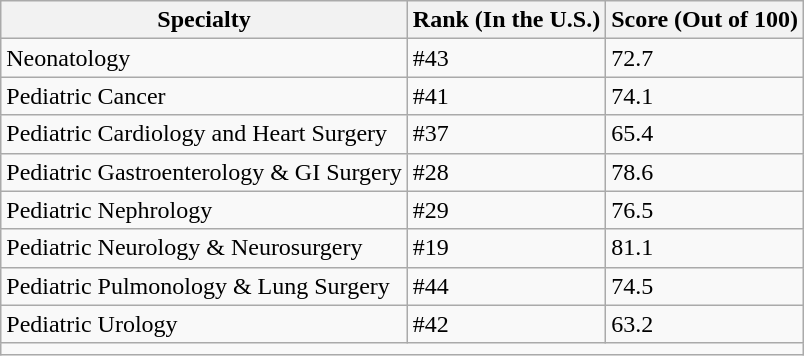<table class="wikitable">
<tr>
<th>Specialty</th>
<th>Rank (In the U.S.)</th>
<th>Score (Out of 100)</th>
</tr>
<tr>
<td>Neonatology</td>
<td>#43</td>
<td>72.7</td>
</tr>
<tr>
<td>Pediatric Cancer</td>
<td>#41</td>
<td>74.1</td>
</tr>
<tr>
<td>Pediatric Cardiology and Heart Surgery</td>
<td>#37</td>
<td>65.4</td>
</tr>
<tr>
<td>Pediatric Gastroenterology & GI Surgery</td>
<td>#28</td>
<td>78.6</td>
</tr>
<tr>
<td>Pediatric Nephrology</td>
<td>#29</td>
<td>76.5</td>
</tr>
<tr>
<td>Pediatric Neurology & Neurosurgery</td>
<td>#19</td>
<td>81.1</td>
</tr>
<tr>
<td>Pediatric Pulmonology & Lung Surgery</td>
<td>#44</td>
<td>74.5</td>
</tr>
<tr>
<td>Pediatric Urology</td>
<td>#42</td>
<td>63.2</td>
</tr>
<tr>
<td colspan="3"></td>
</tr>
</table>
